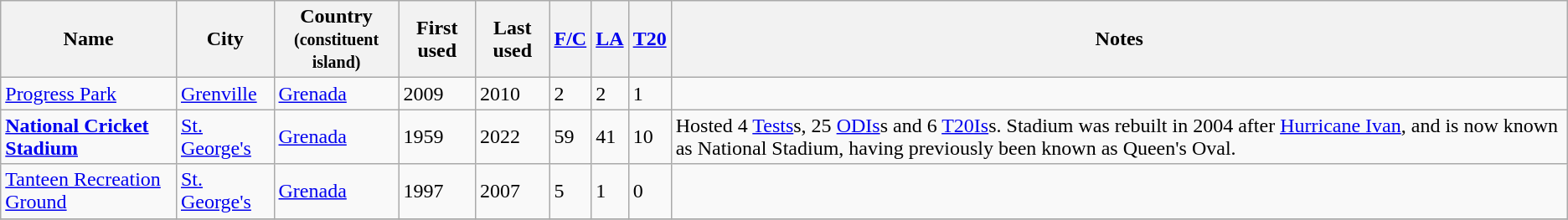<table class ="wikitable sortable">
<tr>
<th>Name</th>
<th>City</th>
<th>Country<br><small>(constituent island)</small></th>
<th>First used</th>
<th>Last used</th>
<th><a href='#'>F/C</a></th>
<th><a href='#'>LA</a></th>
<th><a href='#'>T20</a></th>
<th>Notes</th>
</tr>
<tr>
<td><a href='#'>Progress Park</a></td>
<td><a href='#'>Grenville</a></td>
<td><a href='#'>Grenada</a></td>
<td>2009</td>
<td>2010</td>
<td>2</td>
<td>2</td>
<td>1</td>
<td></td>
</tr>
<tr>
<td><strong><a href='#'>National Cricket Stadium</a></strong></td>
<td><a href='#'>St. George's</a></td>
<td><a href='#'>Grenada</a></td>
<td>1959</td>
<td>2022</td>
<td>59</td>
<td>41</td>
<td>10</td>
<td>Hosted 4 <a href='#'>Tests</a>s, 25 <a href='#'>ODIs</a>s and 6 <a href='#'>T20Is</a>s. Stadium was rebuilt in 2004 after <a href='#'>Hurricane Ivan</a>, and is now known as National Stadium, having previously been known as Queen's Oval.</td>
</tr>
<tr>
<td><a href='#'>Tanteen Recreation Ground</a></td>
<td><a href='#'>St. George's</a></td>
<td><a href='#'>Grenada</a></td>
<td>1997</td>
<td>2007</td>
<td>5</td>
<td>1</td>
<td>0</td>
<td></td>
</tr>
<tr>
</tr>
</table>
